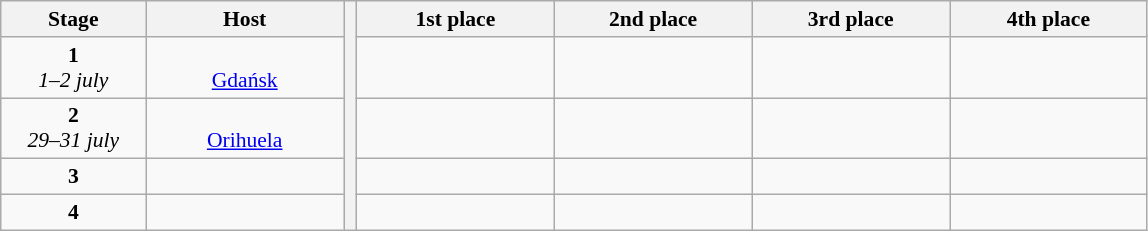<table class="wikitable" style="font-size: 90%; text-align: center;">
<tr>
<th width="90">Stage</th>
<th width="125">Host</th>
<th width="2" rowspan="5"></th>
<th width="125">1st place</th>
<th width="125">2nd place</th>
<th width="125">3rd place</th>
<th width="125">4th place</th>
</tr>
<tr>
<td><strong>1</strong><br><em>1–2 july</em></td>
<td><br><a href='#'>Gdańsk</a></td>
<td></td>
<td></td>
<td></td>
<td></td>
</tr>
<tr>
<td><strong>2</strong><br><em>29–31 july</em></td>
<td><br><a href='#'>Orihuela</a></td>
<td></td>
<td></td>
<td></td>
<td></td>
</tr>
<tr>
<td><strong>3</strong><br></td>
<td></td>
<td></td>
<td></td>
<td></td>
<td></td>
</tr>
<tr>
<td><strong>4</strong><br></td>
<td></td>
<td></td>
<td></td>
<td></td>
<td></td>
</tr>
</table>
